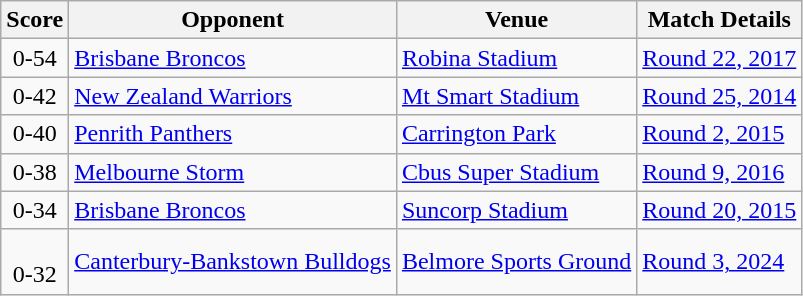<table class="wikitable">
<tr>
<th>Score</th>
<th>Opponent</th>
<th>Venue</th>
<th>Match Details</th>
</tr>
<tr>
<td style="text-align:center;">0-54</td>
<td><a href='#'>Brisbane Broncos</a></td>
<td><a href='#'>Robina Stadium</a></td>
<td><a href='#'>Round 22, 2017</a></td>
</tr>
<tr>
<td style="text-align:center;">0-42</td>
<td><a href='#'>New Zealand Warriors</a></td>
<td><a href='#'>Mt Smart Stadium</a></td>
<td><a href='#'>Round 25, 2014</a></td>
</tr>
<tr>
<td style="text-align:center;">0-40</td>
<td><a href='#'>Penrith Panthers</a></td>
<td><a href='#'>Carrington Park</a></td>
<td><a href='#'>Round 2, 2015</a></td>
</tr>
<tr>
<td style="text-align:center;">0-38</td>
<td><a href='#'>Melbourne Storm</a></td>
<td><a href='#'>Cbus Super Stadium</a></td>
<td><a href='#'>Round 9, 2016</a></td>
</tr>
<tr>
<td style="text-align:center;">0-34</td>
<td><a href='#'>Brisbane Broncos</a></td>
<td><a href='#'>Suncorp Stadium</a></td>
<td><a href='#'>Round 20, 2015</a></td>
</tr>
<tr>
<td style="text-align:center;"><br>0-32</td>
<td><a href='#'>Canterbury-Bankstown Bulldogs</a></td>
<td><a href='#'>Belmore Sports Ground</a></td>
<td><a href='#'>Round 3, 2024</a></td>
</tr>
</table>
